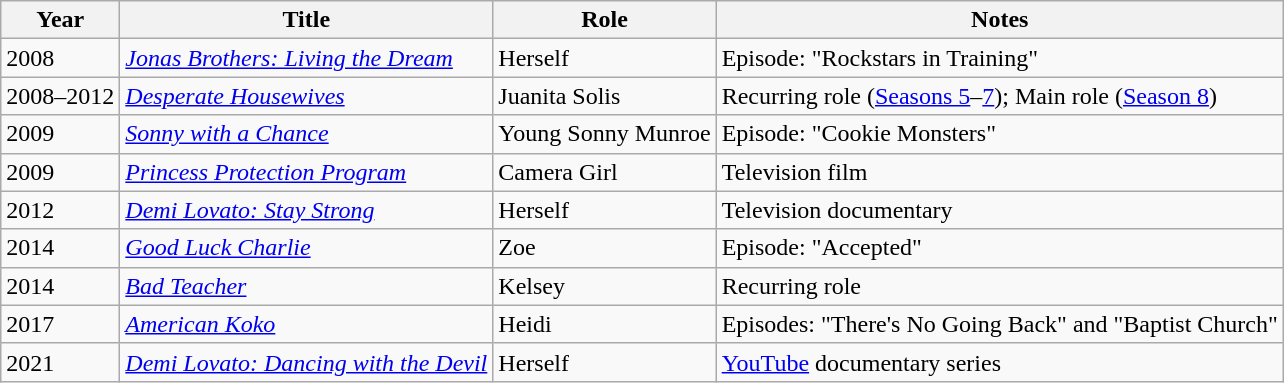<table class="wikitable sortable">
<tr>
<th>Year</th>
<th>Title</th>
<th>Role</th>
<th class="unsortable">Notes</th>
</tr>
<tr>
<td>2008</td>
<td><em><a href='#'>Jonas Brothers: Living the Dream</a></em></td>
<td>Herself</td>
<td>Episode: "Rockstars in Training"</td>
</tr>
<tr>
<td>2008–2012</td>
<td><em><a href='#'>Desperate Housewives</a></em></td>
<td>Juanita Solis</td>
<td>Recurring role (<a href='#'>Seasons 5</a>–<a href='#'>7</a>); Main role (<a href='#'>Season 8</a>)</td>
</tr>
<tr>
<td>2009</td>
<td><em><a href='#'>Sonny with a Chance</a></em></td>
<td>Young Sonny Munroe</td>
<td>Episode: "Cookie Monsters"</td>
</tr>
<tr>
<td>2009</td>
<td><em><a href='#'>Princess Protection Program</a></em></td>
<td>Camera Girl</td>
<td>Television film</td>
</tr>
<tr>
<td>2012</td>
<td><em><a href='#'>Demi Lovato: Stay Strong</a></em></td>
<td>Herself</td>
<td>Television documentary</td>
</tr>
<tr>
<td>2014</td>
<td><em><a href='#'>Good Luck Charlie</a></em></td>
<td>Zoe</td>
<td>Episode: "Accepted"</td>
</tr>
<tr>
<td>2014</td>
<td><em><a href='#'>Bad Teacher</a></em></td>
<td>Kelsey</td>
<td>Recurring role</td>
</tr>
<tr>
<td>2017</td>
<td><em><a href='#'>American Koko</a></em></td>
<td>Heidi</td>
<td>Episodes: "There's No Going Back" and "Baptist Church"</td>
</tr>
<tr>
<td>2021</td>
<td><em><a href='#'>Demi Lovato: Dancing with the Devil</a></em></td>
<td>Herself</td>
<td><a href='#'>YouTube</a> documentary series</td>
</tr>
</table>
